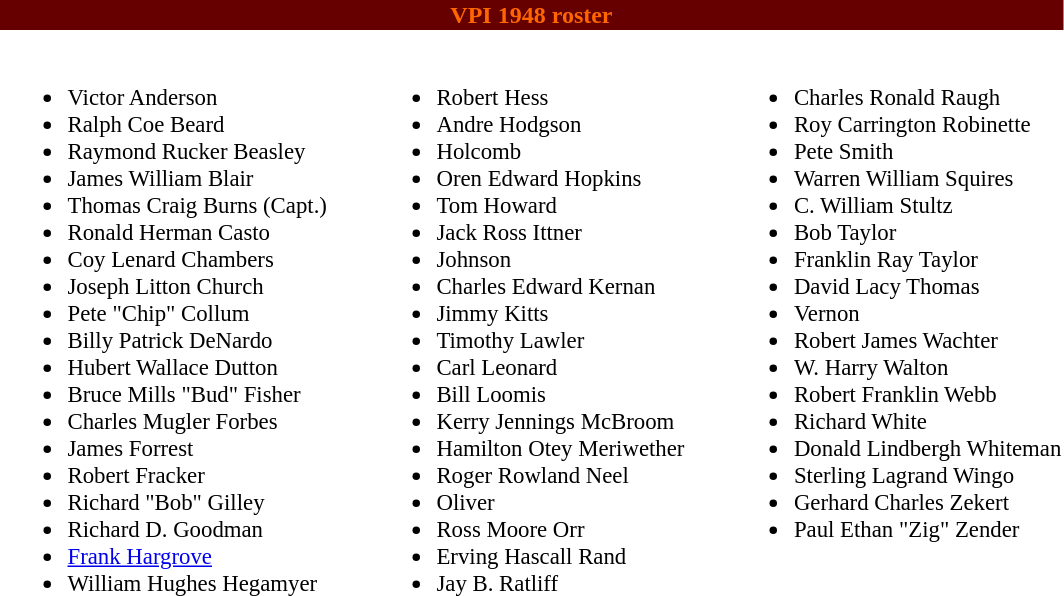<table class="toccolours" style="text-align: left;">
<tr>
<th colspan="9" style="background:#660000;color:#FF6600;text-align:center;"><span><strong>VPI 1948 roster</strong></span></th>
</tr>
<tr>
<td></td>
<td style="font-size:95%; vertical-align:top;"><br><ul><li>Victor Anderson</li><li>Ralph Coe Beard</li><li>Raymond Rucker Beasley</li><li>James William Blair</li><li>Thomas Craig Burns (Capt.)</li><li>Ronald Herman Casto</li><li>Coy Lenard Chambers</li><li>Joseph Litton Church</li><li>Pete "Chip" Collum</li><li>Billy Patrick DeNardo</li><li>Hubert Wallace Dutton</li><li>Bruce Mills "Bud" Fisher</li><li>Charles Mugler Forbes</li><li>James Forrest</li><li>Robert Fracker</li><li>Richard "Bob" Gilley</li><li>Richard D. Goodman</li><li><a href='#'>Frank Hargrove</a></li><li>William Hughes Hegamyer</li></ul></td>
<td style="width: 25px;"></td>
<td style="font-size:95%; vertical-align:top;"><br><ul><li>Robert Hess</li><li>Andre Hodgson</li><li>Holcomb</li><li>Oren Edward Hopkins</li><li>Tom Howard</li><li>Jack Ross Ittner</li><li>Johnson</li><li>Charles Edward Kernan</li><li>Jimmy Kitts</li><li>Timothy Lawler</li><li>Carl Leonard</li><li>Bill Loomis</li><li>Kerry Jennings McBroom</li><li>Hamilton Otey Meriwether</li><li>Roger Rowland Neel</li><li>Oliver</li><li>Ross Moore Orr</li><li>Erving Hascall Rand</li><li>Jay B. Ratliff</li></ul></td>
<td style="width: 25px;"></td>
<td style="font-size:95%; vertical-align:top;"><br><ul><li>Charles Ronald Raugh</li><li>Roy Carrington Robinette</li><li>Pete Smith</li><li>Warren William Squires</li><li>C. William Stultz</li><li>Bob Taylor</li><li>Franklin Ray Taylor</li><li>David Lacy Thomas</li><li>Vernon</li><li>Robert James Wachter</li><li>W. Harry Walton</li><li>Robert Franklin Webb</li><li>Richard White</li><li>Donald Lindbergh Whiteman</li><li>Sterling Lagrand Wingo</li><li>Gerhard Charles Zekert</li><li>Paul Ethan "Zig" Zender</li></ul></td>
</tr>
</table>
